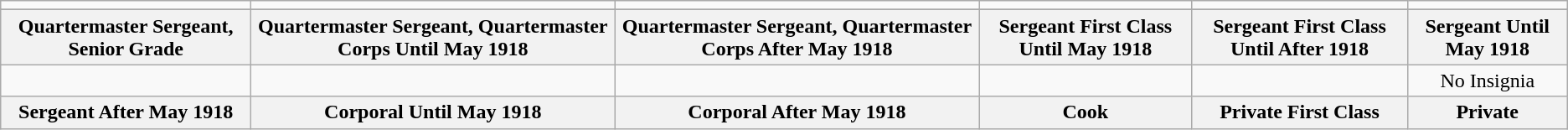<table class="wikitable" style="text-align:center">
<tr>
<td></td>
<td></td>
<td></td>
<td></td>
<td></td>
<td></td>
</tr>
<tr>
</tr>
<tr>
<th>Quartermaster Sergeant, Senior Grade</th>
<th>Quartermaster Sergeant, Quartermaster Corps Until May 1918</th>
<th>Quartermaster Sergeant, Quartermaster Corps After May 1918</th>
<th>Sergeant First Class Until May 1918</th>
<th>Sergeant First Class Until After 1918</th>
<th>Sergeant Until May 1918</th>
</tr>
<tr>
<td></td>
<td></td>
<td></td>
<td></td>
<td></td>
<td>No Insignia</td>
</tr>
<tr>
<th>Sergeant After May 1918</th>
<th>Corporal Until May 1918</th>
<th>Corporal After May 1918</th>
<th>Cook</th>
<th>Private First Class</th>
<th>Private</th>
</tr>
</table>
